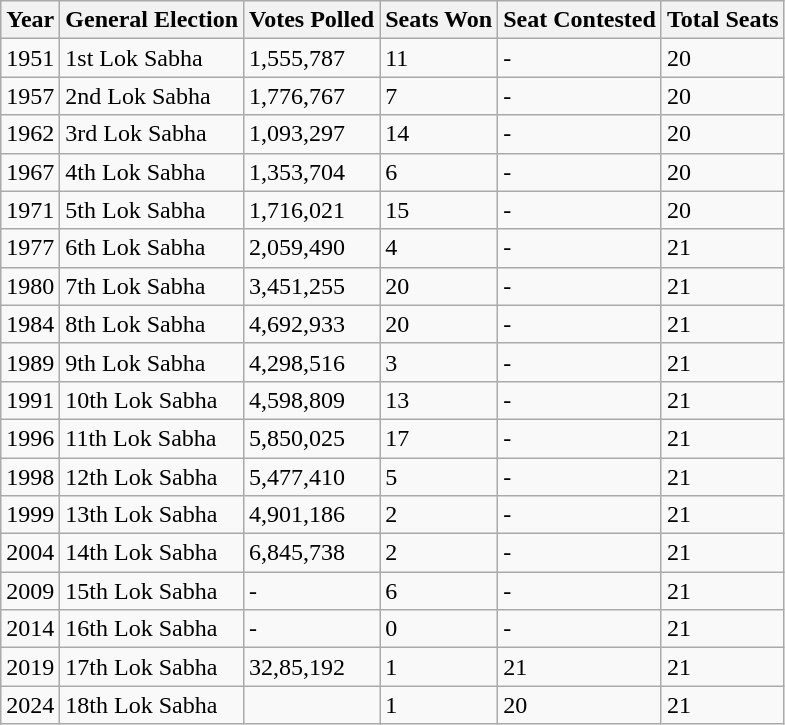<table class="wikitable">
<tr>
<th>Year</th>
<th>General Election</th>
<th>Votes Polled</th>
<th>Seats Won</th>
<th>Seat Contested</th>
<th>Total Seats</th>
</tr>
<tr>
<td>1951</td>
<td>1st Lok Sabha</td>
<td>1,555,787</td>
<td>11</td>
<td>-</td>
<td>20</td>
</tr>
<tr>
<td>1957</td>
<td>2nd Lok Sabha</td>
<td>1,776,767</td>
<td>7</td>
<td>-</td>
<td>20</td>
</tr>
<tr>
<td>1962</td>
<td>3rd Lok Sabha</td>
<td>1,093,297</td>
<td>14</td>
<td>-</td>
<td>20</td>
</tr>
<tr>
<td>1967</td>
<td>4th Lok Sabha</td>
<td>1,353,704</td>
<td>6</td>
<td>-</td>
<td>20</td>
</tr>
<tr>
<td>1971</td>
<td>5th Lok Sabha</td>
<td>1,716,021</td>
<td>15</td>
<td>-</td>
<td>20</td>
</tr>
<tr>
<td>1977</td>
<td>6th Lok Sabha</td>
<td>2,059,490</td>
<td>4</td>
<td>-</td>
<td>21</td>
</tr>
<tr>
<td>1980</td>
<td>7th Lok Sabha</td>
<td>3,451,255</td>
<td>20</td>
<td>-</td>
<td>21</td>
</tr>
<tr>
<td>1984</td>
<td>8th Lok Sabha</td>
<td>4,692,933</td>
<td>20</td>
<td>-</td>
<td>21</td>
</tr>
<tr>
<td>1989</td>
<td>9th Lok Sabha</td>
<td>4,298,516</td>
<td>3</td>
<td>-</td>
<td>21</td>
</tr>
<tr>
<td>1991</td>
<td>10th Lok Sabha</td>
<td>4,598,809</td>
<td>13</td>
<td>-</td>
<td>21</td>
</tr>
<tr>
<td>1996</td>
<td>11th Lok Sabha</td>
<td>5,850,025</td>
<td>17</td>
<td>-</td>
<td>21</td>
</tr>
<tr>
<td>1998</td>
<td>12th Lok Sabha</td>
<td>5,477,410</td>
<td>5</td>
<td>-</td>
<td>21</td>
</tr>
<tr>
<td>1999</td>
<td>13th Lok Sabha</td>
<td>4,901,186</td>
<td>2</td>
<td>-</td>
<td>21</td>
</tr>
<tr>
<td>2004</td>
<td>14th Lok Sabha</td>
<td>6,845,738</td>
<td>2</td>
<td>-</td>
<td>21</td>
</tr>
<tr>
<td>2009</td>
<td>15th Lok Sabha</td>
<td>-</td>
<td>6</td>
<td>-</td>
<td>21</td>
</tr>
<tr>
<td>2014</td>
<td>16th Lok Sabha</td>
<td>-</td>
<td>0</td>
<td>-</td>
<td>21</td>
</tr>
<tr>
<td>2019</td>
<td>17th Lok Sabha</td>
<td>32,85,192</td>
<td>1</td>
<td>21</td>
<td>21</td>
</tr>
<tr>
<td>2024</td>
<td>18th Lok Sabha</td>
<td></td>
<td>1</td>
<td>20</td>
<td>21</td>
</tr>
</table>
